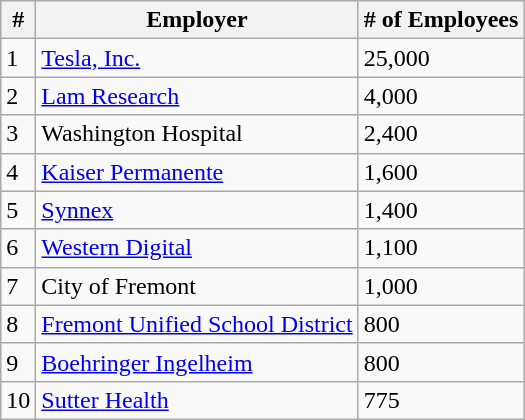<table class="wikitable">
<tr>
<th>#</th>
<th>Employer</th>
<th># of Employees</th>
</tr>
<tr>
<td>1</td>
<td><a href='#'>Tesla, Inc.</a></td>
<td>25,000</td>
</tr>
<tr>
<td>2</td>
<td><a href='#'>Lam Research</a></td>
<td>4,000</td>
</tr>
<tr>
<td>3</td>
<td>Washington Hospital</td>
<td>2,400</td>
</tr>
<tr>
<td>4</td>
<td><a href='#'>Kaiser Permanente</a></td>
<td>1,600</td>
</tr>
<tr>
<td>5</td>
<td><a href='#'>Synnex</a></td>
<td>1,400</td>
</tr>
<tr>
<td>6</td>
<td><a href='#'>Western Digital</a></td>
<td>1,100</td>
</tr>
<tr>
<td>7</td>
<td>City of Fremont</td>
<td>1,000</td>
</tr>
<tr>
<td>8</td>
<td><a href='#'>Fremont Unified School District</a></td>
<td>800</td>
</tr>
<tr>
<td>9</td>
<td><a href='#'>Boehringer Ingelheim</a></td>
<td>800</td>
</tr>
<tr>
<td>10</td>
<td><a href='#'>Sutter Health</a></td>
<td>775</td>
</tr>
</table>
